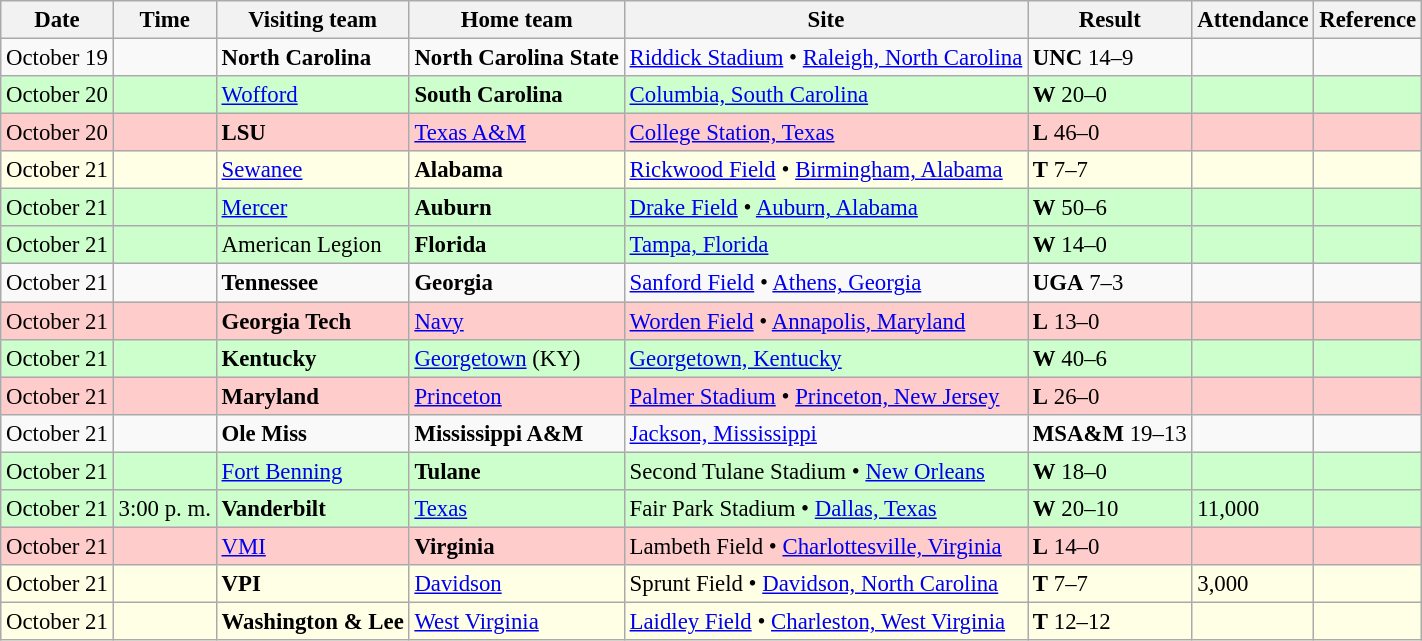<table class="wikitable" style="font-size:95%;">
<tr>
<th>Date</th>
<th>Time</th>
<th>Visiting team</th>
<th>Home team</th>
<th>Site</th>
<th>Result</th>
<th>Attendance</th>
<th class="unsortable">Reference</th>
</tr>
<tr bgcolor=>
<td>October 19</td>
<td></td>
<td><strong>North Carolina</strong></td>
<td><strong>North Carolina State</strong></td>
<td><a href='#'>Riddick Stadium</a> • <a href='#'>Raleigh, North Carolina</a></td>
<td><strong>UNC</strong> 14–9</td>
<td></td>
<td></td>
</tr>
<tr bgcolor=ccffcc>
<td>October 20</td>
<td></td>
<td><a href='#'>Wofford</a></td>
<td><strong>South Carolina</strong></td>
<td><a href='#'>Columbia, South Carolina</a></td>
<td><strong>W</strong> 20–0</td>
<td></td>
<td></td>
</tr>
<tr bgcolor=ffcccc>
<td>October 20</td>
<td></td>
<td><strong>LSU</strong></td>
<td><a href='#'>Texas A&M</a></td>
<td><a href='#'>College Station, Texas</a></td>
<td><strong>L</strong> 46–0</td>
<td></td>
<td></td>
</tr>
<tr bgcolor=ffffe6>
<td>October 21</td>
<td></td>
<td><a href='#'>Sewanee</a></td>
<td><strong>Alabama</strong></td>
<td><a href='#'>Rickwood Field</a> • <a href='#'>Birmingham, Alabama</a></td>
<td><strong>T</strong> 7–7</td>
<td></td>
<td></td>
</tr>
<tr bgcolor=ccffcc>
<td>October 21</td>
<td></td>
<td><a href='#'>Mercer</a></td>
<td><strong>Auburn</strong></td>
<td><a href='#'>Drake Field</a> • <a href='#'>Auburn, Alabama</a></td>
<td><strong>W</strong> 50–6</td>
<td></td>
<td></td>
</tr>
<tr bgcolor=ccffcc>
<td>October 21</td>
<td></td>
<td>American Legion</td>
<td><strong>Florida</strong></td>
<td><a href='#'>Tampa, Florida</a></td>
<td><strong>W</strong> 14–0</td>
<td></td>
<td></td>
</tr>
<tr bgcolor=>
<td>October 21</td>
<td></td>
<td><strong>Tennessee</strong></td>
<td><strong>Georgia</strong></td>
<td><a href='#'>Sanford Field</a> • <a href='#'>Athens, Georgia</a></td>
<td><strong>UGA</strong> 7–3</td>
<td></td>
<td></td>
</tr>
<tr bgcolor=ffcccc>
<td>October 21</td>
<td></td>
<td><strong>Georgia Tech</strong></td>
<td><a href='#'>Navy</a></td>
<td><a href='#'>Worden Field</a> • <a href='#'>Annapolis, Maryland</a></td>
<td><strong>L</strong> 13–0</td>
<td></td>
<td></td>
</tr>
<tr bgcolor=ccffcc>
<td>October 21</td>
<td></td>
<td><strong>Kentucky</strong></td>
<td><a href='#'>Georgetown</a> (KY)</td>
<td><a href='#'>Georgetown, Kentucky</a></td>
<td><strong>W</strong> 40–6</td>
<td></td>
<td></td>
</tr>
<tr bgcolor=ffcccc>
<td>October 21</td>
<td></td>
<td><strong>Maryland</strong></td>
<td><a href='#'>Princeton</a></td>
<td><a href='#'>Palmer Stadium</a> • <a href='#'>Princeton, New Jersey</a></td>
<td><strong>L</strong> 26–0</td>
<td></td>
<td></td>
</tr>
<tr bgcolor=>
<td>October 21</td>
<td></td>
<td><strong>Ole Miss</strong></td>
<td><strong>Mississippi A&M</strong></td>
<td><a href='#'>Jackson, Mississippi</a></td>
<td><strong>MSA&M</strong> 19–13</td>
<td></td>
<td></td>
</tr>
<tr bgcolor=ccffcc>
<td>October 21</td>
<td></td>
<td><a href='#'>Fort Benning</a></td>
<td><strong>Tulane</strong></td>
<td>Second Tulane Stadium • <a href='#'>New Orleans</a></td>
<td><strong>W</strong> 18–0</td>
<td></td>
<td></td>
</tr>
<tr bgcolor=ccffcc>
<td>October 21</td>
<td>3:00 p. m.</td>
<td><strong>Vanderbilt</strong></td>
<td><a href='#'>Texas</a></td>
<td>Fair Park Stadium • <a href='#'>Dallas, Texas</a></td>
<td><strong>W</strong> 20–10</td>
<td>11,000</td>
<td></td>
</tr>
<tr bgcolor=ffcccc>
<td>October 21</td>
<td></td>
<td><a href='#'>VMI</a></td>
<td><strong>Virginia</strong></td>
<td>Lambeth Field • <a href='#'>Charlottesville, Virginia</a></td>
<td><strong>L</strong> 14–0</td>
<td></td>
<td></td>
</tr>
<tr bgcolor=ffffe6>
<td>October 21</td>
<td></td>
<td><strong>VPI</strong></td>
<td><a href='#'>Davidson</a></td>
<td>Sprunt Field • <a href='#'>Davidson, North Carolina</a></td>
<td><strong>T</strong> 7–7</td>
<td>3,000</td>
<td></td>
</tr>
<tr bgcolor=ffffe6>
<td>October 21</td>
<td></td>
<td><strong>Washington & Lee</strong></td>
<td><a href='#'>West Virginia</a></td>
<td><a href='#'>Laidley Field</a> • <a href='#'>Charleston, West Virginia</a></td>
<td><strong>T</strong> 12–12</td>
<td></td>
<td></td>
</tr>
</table>
